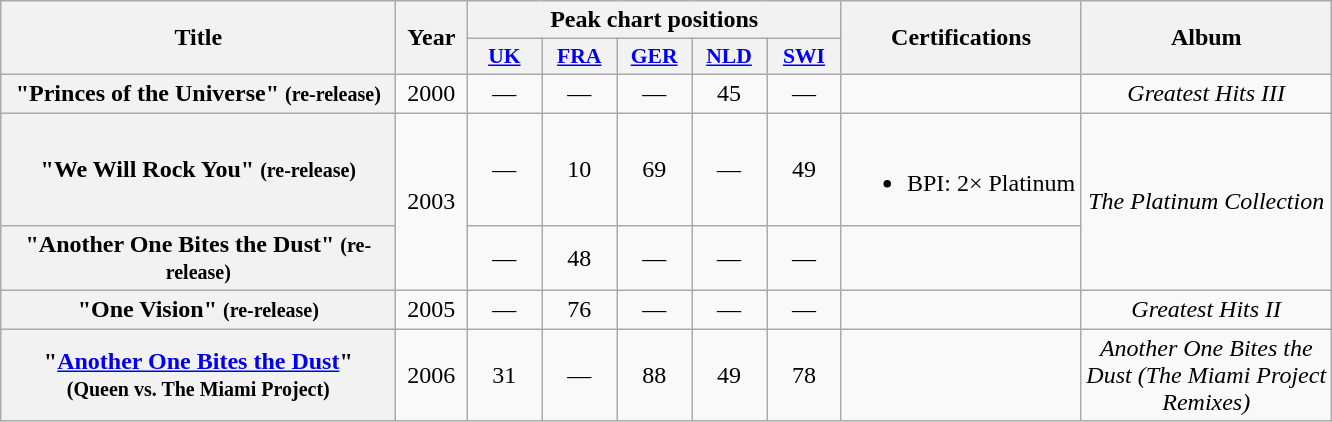<table class="wikitable plainrowheaders" style="text-align:center;">
<tr>
<th scope="col" rowspan="2" style="width:16em;">Title</th>
<th scope="col" rowspan="2" style="width:2.5em;">Year</th>
<th scope="col" colspan="5">Peak chart positions</th>
<th scope="col" rowspan="2">Certifications</th>
<th scope="col" rowspan="2" style="width:10em;">Album</th>
</tr>
<tr>
<th scope="col" style="width:3em;font-size:90%;"><a href='#'>UK</a></th>
<th scope="col" style="width:3em;font-size:90%;"><a href='#'>FRA</a><br></th>
<th scope="col" style="width:3em;font-size:90%;"><a href='#'>GER</a><br></th>
<th scope="col" style="width:3em;font-size:90%;"><a href='#'>NLD</a><br></th>
<th scope="col" style="width:3em;font-size:90%;"><a href='#'>SWI</a><br></th>
</tr>
<tr>
<th scope="row">"Princes of the Universe" <small>(re-release)</small></th>
<td>2000</td>
<td>—</td>
<td>—</td>
<td>—</td>
<td>45</td>
<td>—</td>
<td></td>
<td><em>Greatest Hits III</em></td>
</tr>
<tr>
<th scope="row">"We Will Rock You" <small>(re-release)</small></th>
<td rowspan="2">2003</td>
<td>—</td>
<td>10</td>
<td>69</td>
<td>—</td>
<td>49</td>
<td><br><ul><li>BPI: 2× Platinum</li></ul></td>
<td rowspan="2"><em>The Platinum Collection</em></td>
</tr>
<tr>
<th scope="row">"Another One Bites the Dust" <small>(re-release)</small></th>
<td>—</td>
<td>48</td>
<td>—</td>
<td>—</td>
<td>—</td>
<td></td>
</tr>
<tr>
<th scope="row">"One Vision" <small>(re-release)</small></th>
<td>2005</td>
<td>—</td>
<td>76</td>
<td>—</td>
<td>—</td>
<td>—</td>
<td></td>
<td><em>Greatest Hits II</em></td>
</tr>
<tr>
<th scope="row">"<a href='#'>Another One Bites the Dust</a>"<br><small>(Queen vs. The Miami Project)</small></th>
<td>2006</td>
<td>31</td>
<td>—</td>
<td>88</td>
<td>49</td>
<td>78</td>
<td></td>
<td><em>Another One Bites the Dust (The Miami Project Remixes)</em></td>
</tr>
</table>
